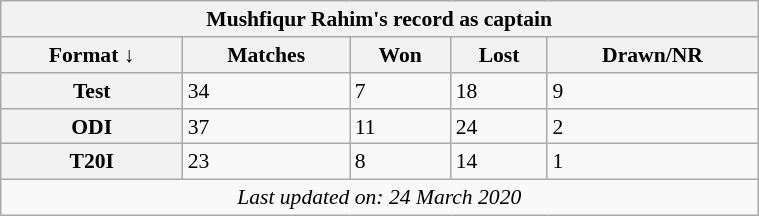<table class="wikitable" style="float: right; margin-left: 1em; width: 40%; font-size: 90%">
<tr>
<th colspan="6">Mushfiqur Rahim's record as captain</th>
</tr>
<tr>
<th>Format ↓</th>
<th>Matches</th>
<th>Won</th>
<th>Lost</th>
<th>Drawn/NR</th>
</tr>
<tr>
<th scope="row">Test</th>
<td>34</td>
<td>7</td>
<td>18</td>
<td>9</td>
</tr>
<tr>
<th scope="row">ODI</th>
<td>37</td>
<td>11</td>
<td>24</td>
<td>2</td>
</tr>
<tr>
<th scope="row">T20I</th>
<td>23</td>
<td>8</td>
<td>14</td>
<td>1</td>
</tr>
<tr>
<td colspan=5; align=center><em>Last updated on: 24 March 2020</em></td>
</tr>
</table>
